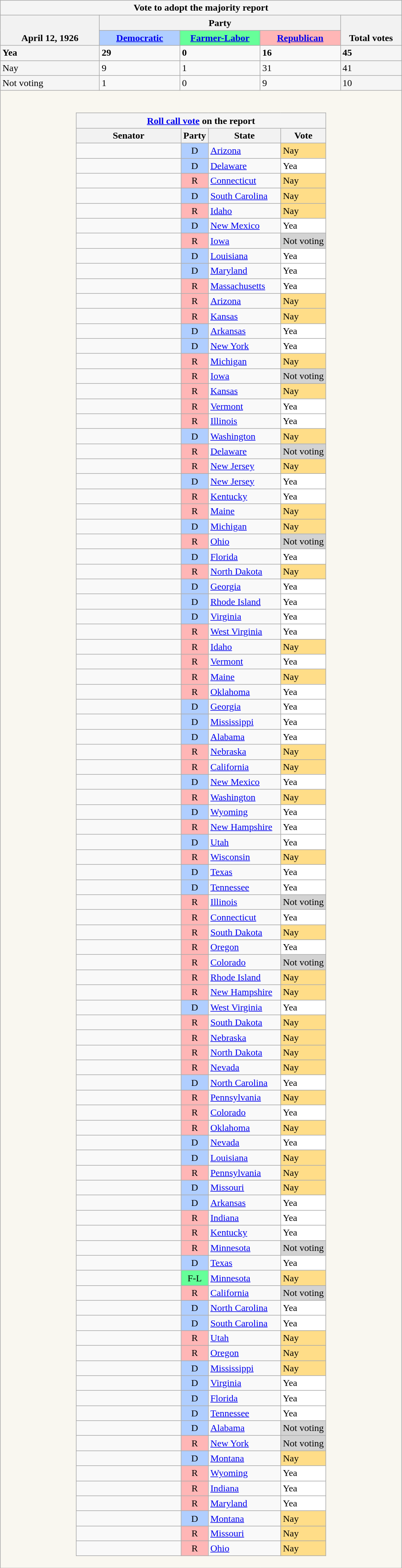<table class="wikitable">
<tr>
<th colspan=5 style="background:#f5f5f5">Vote to adopt the majority report</th>
</tr>
<tr style="vertical-align:bottom;">
<th rowspan=2>April 12, 1926</th>
<th colspan=3>Party</th>
<th rowspan=2>Total votes</th>
</tr>
<tr style="vertical-align:bottom;">
<th style="background-color:#b0ceff;"><a href='#'>Democratic</a></th>
<th style="background-color:#66ff99;"><a href='#'>Farmer-Labor</a></th>
<th style="background-color:#ffb6b6;"><a href='#'>Republican</a></th>
</tr>
<tr>
<td style="width: 10em; background:#F5F5F5"><strong>Yea</strong></td>
<td style="width: 8em;"><strong>29</strong></td>
<td style="width: 8em;"><strong>0</strong></td>
<td style="width: 8em;"><strong>16</strong></td>
<td style="width: 6em; background:#F5F5F5"><strong>45</strong></td>
</tr>
<tr>
<td style="background:#F5F5F5">Nay</td>
<td>9</td>
<td>1</td>
<td>31</td>
<td style="background:#F5F5F5">41</td>
</tr>
<tr>
<td style="background:#F5F5F5">Not voting</td>
<td>1</td>
<td>0</td>
<td>9</td>
<td style="background:#F5F5F5">10</td>
</tr>
<tr>
<td colspan=5 style="background:#f9f7f0"><br><table class="wikitable sortable" style="margin:1em auto;">
<tr>
<th colspan=4 style="background:#f5f5f5"><a href='#'>Roll call vote</a> on the report</th>
</tr>
<tr>
<th scope="col" style="width: 170px;">Senator</th>
<th>Party</th>
<th scope="col" style="width: 115px;">State</th>
<th>Vote</th>
</tr>
<tr>
<td></td>
<td style="background-color:#b0ceff; text-align: center;">D</td>
<td><a href='#'>Arizona</a></td>
<td style="background-color:#ffdd88;">Nay</td>
</tr>
<tr>
<td></td>
<td style="background-color:#b0ceff; text-align: center;">D</td>
<td><a href='#'>Delaware</a></td>
<td style="background-color:#ffffff;">Yea</td>
</tr>
<tr>
<td></td>
<td style="background-color:#ffb6b6; text-align: center;">R</td>
<td><a href='#'>Connecticut</a></td>
<td style="background-color:#ffdd88;">Nay</td>
</tr>
<tr>
<td></td>
<td style="background-color:#b0ceff; text-align: center;">D</td>
<td><a href='#'>South Carolina</a></td>
<td style="background-color:#ffdd88;">Nay</td>
</tr>
<tr>
<td></td>
<td style="background-color:#ffb6b6; text-align: center;">R</td>
<td><a href='#'>Idaho</a></td>
<td style="background-color:#ffdd88;">Nay</td>
</tr>
<tr>
<td></td>
<td style="background-color:#b0ceff; text-align: center;">D</td>
<td><a href='#'>New Mexico</a></td>
<td style="background-color:#ffffff;">Yea</td>
</tr>
<tr>
<td></td>
<td style="background-color:#ffb6b6; text-align: center;">R</td>
<td><a href='#'>Iowa</a></td>
<td style="background-color:#d3d3d3;">Not voting</td>
</tr>
<tr>
<td></td>
<td style="background-color:#b0ceff; text-align: center;">D</td>
<td><a href='#'>Louisiana</a></td>
<td style="background-color:#ffffff;">Yea</td>
</tr>
<tr>
<td></td>
<td style="background-color:#b0ceff; text-align: center;">D</td>
<td><a href='#'>Maryland</a></td>
<td style="background-color:#ffffff;">Yea</td>
</tr>
<tr>
<td></td>
<td style="background-color:#ffb6b6; text-align: center;">R</td>
<td><a href='#'>Massachusetts</a></td>
<td style="background-color:#ffffff;">Yea</td>
</tr>
<tr>
<td></td>
<td style="background-color:#ffb6b6; text-align: center;">R</td>
<td><a href='#'>Arizona</a></td>
<td style="background-color:#ffdd88;">Nay</td>
</tr>
<tr>
<td></td>
<td style="background-color:#ffb6b6; text-align: center;">R</td>
<td><a href='#'>Kansas</a></td>
<td style="background-color:#ffdd88;">Nay</td>
</tr>
<tr>
<td></td>
<td style="background-color:#b0ceff; text-align: center;">D</td>
<td><a href='#'>Arkansas</a></td>
<td style="background-color:#ffffff;">Yea</td>
</tr>
<tr>
<td></td>
<td style="background-color:#b0ceff; text-align: center;">D</td>
<td><a href='#'>New York</a></td>
<td style="background-color:#ffffff;">Yea</td>
</tr>
<tr>
<td></td>
<td style="background-color:#ffb6b6; text-align: center;">R</td>
<td><a href='#'>Michigan</a></td>
<td style="background-color:#ffdd88;">Nay</td>
</tr>
<tr>
<td></td>
<td style="background-color:#ffb6b6; text-align: center;">R</td>
<td><a href='#'>Iowa</a></td>
<td style="background-color:#d3d3d3;">Not voting</td>
</tr>
<tr>
<td></td>
<td style="background-color:#ffb6b6; text-align: center;">R</td>
<td><a href='#'>Kansas</a></td>
<td style="background-color:#ffdd88;">Nay</td>
</tr>
<tr>
<td></td>
<td style="background-color:#ffb6b6; text-align: center;">R</td>
<td><a href='#'>Vermont</a></td>
<td style="background-color:#ffffff;">Yea</td>
</tr>
<tr>
<td></td>
<td style="background-color:#ffb6b6; text-align: center;">R</td>
<td><a href='#'>Illinois</a></td>
<td style="background-color:#ffffff;">Yea</td>
</tr>
<tr>
<td></td>
<td style="background-color:#b0ceff; text-align: center;">D</td>
<td><a href='#'>Washington</a></td>
<td style="background-color:#ffdd88;">Nay</td>
</tr>
<tr>
<td></td>
<td style="background-color:#ffb6b6; text-align: center;">R</td>
<td><a href='#'>Delaware</a></td>
<td style="background-color:#d3d3d3;">Not voting</td>
</tr>
<tr>
<td></td>
<td style="background-color:#ffb6b6; text-align: center;">R</td>
<td><a href='#'>New Jersey</a></td>
<td style="background-color:#ffdd88;">Nay</td>
</tr>
<tr>
<td></td>
<td style="background-color:#b0ceff; text-align: center;">D</td>
<td><a href='#'>New Jersey</a></td>
<td style="background-color:#ffffff;">Yea</td>
</tr>
<tr>
<td></td>
<td style="background-color:#ffb6b6; text-align: center;">R</td>
<td><a href='#'>Kentucky</a></td>
<td style="background-color:#ffffff;">Yea</td>
</tr>
<tr>
<td></td>
<td style="background-color:#ffb6b6; text-align: center;">R</td>
<td><a href='#'>Maine</a></td>
<td style="background-color:#ffdd88;">Nay</td>
</tr>
<tr>
<td></td>
<td style="background-color:#b0ceff; text-align: center;">D</td>
<td><a href='#'>Michigan</a></td>
<td style="background-color:#ffdd88;">Nay</td>
</tr>
<tr>
<td></td>
<td style="background-color:#ffb6b6; text-align: center;">R</td>
<td><a href='#'>Ohio</a></td>
<td style="background-color:#d3d3d3;">Not voting</td>
</tr>
<tr>
<td></td>
<td style="background-color:#b0ceff; text-align: center;">D</td>
<td><a href='#'>Florida</a></td>
<td style="background-color:#ffffff;">Yea</td>
</tr>
<tr>
<td></td>
<td style="background-color:#ffb6b6; text-align: center;">R</td>
<td><a href='#'>North Dakota</a></td>
<td style="background-color:#ffdd88;">Nay</td>
</tr>
<tr>
<td></td>
<td style="background-color:#b0ceff; text-align: center;">D</td>
<td><a href='#'>Georgia</a></td>
<td style="background-color:#ffffff;">Yea</td>
</tr>
<tr>
<td></td>
<td style="background-color:#b0ceff; text-align: center;">D</td>
<td><a href='#'>Rhode Island</a></td>
<td style="background-color:#ffffff;">Yea</td>
</tr>
<tr>
<td></td>
<td style="background-color:#b0ceff; text-align: center;">D</td>
<td><a href='#'>Virginia</a></td>
<td style="background-color:#ffffff;">Yea</td>
</tr>
<tr>
<td></td>
<td style="background-color:#ffb6b6; text-align: center;">R</td>
<td><a href='#'>West Virginia</a></td>
<td style="background-color:#ffffff;">Yea</td>
</tr>
<tr>
<td></td>
<td style="background-color:#ffb6b6; text-align: center;">R</td>
<td><a href='#'>Idaho</a></td>
<td style="background-color:#ffdd88;">Nay</td>
</tr>
<tr>
<td></td>
<td style="background-color:#ffb6b6; text-align: center;">R</td>
<td><a href='#'>Vermont</a></td>
<td style="background-color:#ffffff;">Yea</td>
</tr>
<tr>
<td></td>
<td style="background-color:#ffb6b6; text-align: center;">R</td>
<td><a href='#'>Maine</a></td>
<td style="background-color:#ffdd88;">Nay</td>
</tr>
<tr>
<td></td>
<td style="background-color:#ffb6b6; text-align: center;">R</td>
<td><a href='#'>Oklahoma</a></td>
<td style="background-color:#ffffff;">Yea</td>
</tr>
<tr>
<td></td>
<td style="background-color:#b0ceff; text-align: center;">D</td>
<td><a href='#'>Georgia</a></td>
<td style="background-color:#ffffff;">Yea</td>
</tr>
<tr>
<td></td>
<td style="background-color:#b0ceff; text-align: center;">D</td>
<td><a href='#'>Mississippi</a></td>
<td style="background-color:#ffffff;">Yea</td>
</tr>
<tr>
<td></td>
<td style="background-color:#b0ceff; text-align: center;">D</td>
<td><a href='#'>Alabama</a></td>
<td style="background-color:#ffffff;">Yea</td>
</tr>
<tr>
<td></td>
<td style="background-color:#ffb6b6; text-align: center;">R</td>
<td><a href='#'>Nebraska</a></td>
<td style="background-color:#ffdd88;">Nay</td>
</tr>
<tr>
<td></td>
<td style="background-color:#ffb6b6; text-align: center;">R</td>
<td><a href='#'>California</a></td>
<td style="background-color:#ffdd88;">Nay</td>
</tr>
<tr>
<td></td>
<td style="background-color:#b0ceff; text-align: center;">D</td>
<td><a href='#'>New Mexico</a></td>
<td style="background-color:#ffffff;">Yea</td>
</tr>
<tr>
<td></td>
<td style="background-color:#ffb6b6; text-align: center;">R</td>
<td><a href='#'>Washington</a></td>
<td style="background-color:#ffdd88;">Nay</td>
</tr>
<tr>
<td></td>
<td style="background-color:#b0ceff; text-align: center;">D</td>
<td><a href='#'>Wyoming</a></td>
<td style="background-color:#ffffff;">Yea</td>
</tr>
<tr>
<td></td>
<td style="background-color:#ffb6b6; text-align: center;">R</td>
<td><a href='#'>New Hampshire</a></td>
<td style="background-color:#ffffff;">Yea</td>
</tr>
<tr>
<td></td>
<td style="background-color:#b0ceff; text-align: center;">D</td>
<td><a href='#'>Utah</a></td>
<td style="background-color:#ffffff;">Yea</td>
</tr>
<tr>
<td></td>
<td style="background-color:#ffb6b6; text-align: center;">R</td>
<td><a href='#'>Wisconsin</a></td>
<td style="background-color:#ffdd88;">Nay</td>
</tr>
<tr>
<td></td>
<td style="background-color:#b0ceff; text-align: center;">D</td>
<td><a href='#'>Texas</a></td>
<td style="background-color:#ffffff;">Yea</td>
</tr>
<tr>
<td></td>
<td style="background-color:#b0ceff; text-align: center;">D</td>
<td><a href='#'>Tennessee</a></td>
<td style="background-color:#ffffff;">Yea</td>
</tr>
<tr>
<td></td>
<td style="background-color:#ffb6b6; text-align: center;">R</td>
<td><a href='#'>Illinois</a></td>
<td style="background-color:#d3d3d3;">Not voting</td>
</tr>
<tr>
<td></td>
<td style="background-color:#ffb6b6; text-align: center;">R</td>
<td><a href='#'>Connecticut</a></td>
<td style="background-color:#ffffff;">Yea</td>
</tr>
<tr>
<td></td>
<td style="background-color:#ffb6b6; text-align: center;">R</td>
<td><a href='#'>South Dakota</a></td>
<td style="background-color:#ffdd88;">Nay</td>
</tr>
<tr>
<td></td>
<td style="background-color:#ffb6b6; text-align: center;">R</td>
<td><a href='#'>Oregon</a></td>
<td style="background-color:#ffffff;">Yea</td>
</tr>
<tr>
<td></td>
<td style="background-color:#ffb6b6; text-align: center;">R</td>
<td><a href='#'>Colorado</a></td>
<td style="background-color:#d3d3d3;">Not voting</td>
</tr>
<tr>
<td></td>
<td style="background-color:#ffb6b6; text-align: center;">R</td>
<td><a href='#'>Rhode Island</a></td>
<td style="background-color:#ffdd88;">Nay</td>
</tr>
<tr>
<td></td>
<td style="background-color:#ffb6b6; text-align: center;">R</td>
<td><a href='#'>New Hampshire</a></td>
<td style="background-color:#ffdd88;">Nay</td>
</tr>
<tr>
<td></td>
<td style="background-color:#b0ceff; text-align: center;">D</td>
<td><a href='#'>West Virginia</a></td>
<td style="background-color:#ffffff;">Yea</td>
</tr>
<tr>
<td></td>
<td style="background-color:#ffb6b6; text-align: center;">R</td>
<td><a href='#'>South Dakota</a></td>
<td style="background-color:#ffdd88;">Nay</td>
</tr>
<tr>
<td></td>
<td style="background-color:#ffb6b6; text-align: center;">R</td>
<td><a href='#'>Nebraska</a></td>
<td style="background-color:#ffdd88;">Nay</td>
</tr>
<tr>
<td></td>
<td style="background-color:#ffb6b6; text-align: center;">R</td>
<td><a href='#'>North Dakota</a></td>
<td style="background-color:#ffdd88;">Nay</td>
</tr>
<tr>
<td></td>
<td style="background-color:#ffb6b6; text-align: center;">R</td>
<td><a href='#'>Nevada</a></td>
<td style="background-color:#ffdd88;">Nay</td>
</tr>
<tr>
<td></td>
<td style="background-color:#b0ceff; text-align: center;">D</td>
<td><a href='#'>North Carolina</a></td>
<td style="background-color:#ffffff;">Yea</td>
</tr>
<tr>
<td></td>
<td style="background-color:#ffb6b6; text-align: center;">R</td>
<td><a href='#'>Pennsylvania</a></td>
<td style="background-color:#ffdd88;">Nay</td>
</tr>
<tr>
<td></td>
<td style="background-color:#ffb6b6; text-align: center;">R</td>
<td><a href='#'>Colorado</a></td>
<td style="background-color:#ffffff;">Yea</td>
</tr>
<tr>
<td></td>
<td style="background-color:#ffb6b6; text-align: center;">R</td>
<td><a href='#'>Oklahoma</a></td>
<td style="background-color:#ffdd88;">Nay</td>
</tr>
<tr>
<td></td>
<td style="background-color:#b0ceff; text-align: center;">D</td>
<td><a href='#'>Nevada</a></td>
<td style="background-color:#ffffff;">Yea</td>
</tr>
<tr>
<td></td>
<td style="background-color:#b0ceff; text-align: center;">D</td>
<td><a href='#'>Louisiana</a></td>
<td style="background-color:#ffdd88;">Nay</td>
</tr>
<tr>
<td></td>
<td style="background-color:#ffb6b6; text-align: center;">R</td>
<td><a href='#'>Pennsylvania</a></td>
<td style="background-color:#ffdd88;">Nay</td>
</tr>
<tr>
<td></td>
<td style="background-color:#b0ceff; text-align: center;">D</td>
<td><a href='#'>Missouri</a></td>
<td style="background-color:#ffdd88;">Nay</td>
</tr>
<tr>
<td></td>
<td style="background-color:#b0ceff; text-align: center;">D</td>
<td><a href='#'>Arkansas</a></td>
<td style="background-color:#ffffff;">Yea</td>
</tr>
<tr>
<td></td>
<td style="background-color:#ffb6b6; text-align: center;">R</td>
<td><a href='#'>Indiana</a></td>
<td style="background-color:#ffffff;">Yea</td>
</tr>
<tr>
<td></td>
<td style="background-color:#ffb6b6; text-align: center;">R</td>
<td><a href='#'>Kentucky</a></td>
<td style="background-color:#ffffff;">Yea</td>
</tr>
<tr>
<td></td>
<td style="background-color:#ffb6b6; text-align: center;">R</td>
<td><a href='#'>Minnesota</a></td>
<td style="background-color:#d3d3d3;">Not voting</td>
</tr>
<tr>
<td></td>
<td style="background-color:#b0ceff; text-align: center;">D</td>
<td><a href='#'>Texas</a></td>
<td style="background-color:#ffffff;">Yea</td>
</tr>
<tr>
<td></td>
<td style="background-color:#66ff99; text-align: center;">F-L</td>
<td><a href='#'>Minnesota</a></td>
<td style="background-color:#ffdd88;">Nay</td>
</tr>
<tr>
<td></td>
<td style="background-color:#ffb6b6; text-align: center;">R</td>
<td><a href='#'>California</a></td>
<td style="background-color:#d3d3d3;">Not voting</td>
</tr>
<tr>
<td></td>
<td style="background-color:#b0ceff; text-align: center;">D</td>
<td><a href='#'>North Carolina</a></td>
<td style="background-color:#ffffff;">Yea</td>
</tr>
<tr>
<td></td>
<td style="background-color:#b0ceff; text-align: center;">D</td>
<td><a href='#'>South Carolina</a></td>
<td style="background-color:#ffffff;">Yea</td>
</tr>
<tr>
<td></td>
<td style="background-color:#ffb6b6; text-align: center;">R</td>
<td><a href='#'>Utah</a></td>
<td style="background-color:#ffdd88;">Nay</td>
</tr>
<tr>
<td></td>
<td style="background-color:#ffb6b6; text-align: center;">R</td>
<td><a href='#'>Oregon</a></td>
<td style="background-color:#ffdd88;">Nay</td>
</tr>
<tr>
<td></td>
<td style="background-color:#b0ceff; text-align: center;">D</td>
<td><a href='#'>Mississippi</a></td>
<td style="background-color:#ffdd88;">Nay</td>
</tr>
<tr>
<td></td>
<td style="background-color:#b0ceff; text-align: center;">D</td>
<td><a href='#'>Virginia</a></td>
<td style="background-color:#ffffff;">Yea</td>
</tr>
<tr>
<td></td>
<td style="background-color:#b0ceff; text-align: center;">D</td>
<td><a href='#'>Florida</a></td>
<td style="background-color:#ffffff;">Yea</td>
</tr>
<tr>
<td></td>
<td style="background-color:#b0ceff; text-align: center;">D</td>
<td><a href='#'>Tennessee</a></td>
<td style="background-color:#ffffff;">Yea</td>
</tr>
<tr>
<td></td>
<td style="background-color:#b0ceff; text-align: center;">D</td>
<td><a href='#'>Alabama</a></td>
<td style="background-color:#d3d3d3;">Not voting</td>
</tr>
<tr>
<td></td>
<td style="background-color:#ffb6b6; text-align: center;">R</td>
<td><a href='#'>New York</a></td>
<td style="background-color:#d3d3d3;">Not voting</td>
</tr>
<tr>
<td></td>
<td style="background-color:#b0ceff; text-align: center;">D</td>
<td><a href='#'>Montana</a></td>
<td style="background-color:#ffdd88;">Nay</td>
</tr>
<tr>
<td></td>
<td style="background-color:#ffb6b6; text-align: center;">R</td>
<td><a href='#'>Wyoming</a></td>
<td style="background-color:#ffffff;">Yea</td>
</tr>
<tr>
<td></td>
<td style="background-color:#ffb6b6; text-align: center;">R</td>
<td><a href='#'>Indiana</a></td>
<td style="background-color:#ffffff;">Yea</td>
</tr>
<tr>
<td></td>
<td style="background-color:#ffb6b6; text-align: center;">R</td>
<td><a href='#'>Maryland</a></td>
<td style="background-color:#ffffff;">Yea</td>
</tr>
<tr>
<td></td>
<td style="background-color:#b0ceff; text-align: center;">D</td>
<td><a href='#'>Montana</a></td>
<td style="background-color:#ffdd88;">Nay</td>
</tr>
<tr>
<td></td>
<td style="background-color:#ffb6b6; text-align: center;">R</td>
<td><a href='#'>Missouri</a></td>
<td style="background-color:#ffdd88;">Nay</td>
</tr>
<tr>
<td></td>
<td style="background-color:#ffb6b6; text-align: center;">R</td>
<td><a href='#'>Ohio</a></td>
<td style="background-color:#ffdd88;">Nay</td>
</tr>
</table>
</td>
</tr>
</table>
